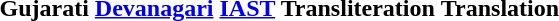<table>
<tr>
<th>Gujarati</th>
<th><a href='#'>Devanagari</a></th>
<th><a href='#'>IAST</a> Transliteration</th>
<th>Translation</th>
</tr>
<tr>
<td><br></td>
<td><br></td>
<td><br></td>
<td><br></td>
</tr>
<tr>
<td><br></td>
<td><br></td>
<td><br></td>
<td><br></td>
</tr>
<tr>
<td><br></td>
<td><br></td>
<td><br></td>
<td><br></td>
</tr>
<tr>
<td><br></td>
<td><br></td>
<td><br></td>
<td><br></td>
</tr>
<tr>
<td><br></td>
<td><br></td>
<td><br></td>
<td><br></td>
</tr>
</table>
